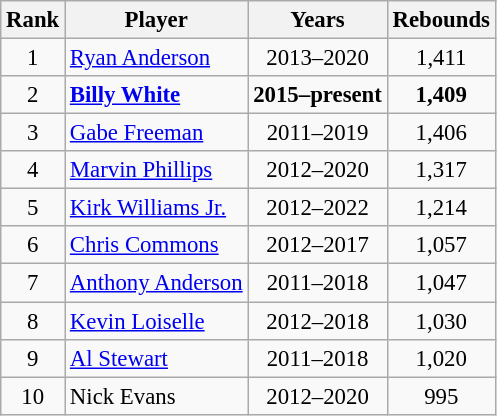<table class="wikitable" style="font-size:95%;">
<tr>
<th>Rank</th>
<th>Player</th>
<th align=center>Years</th>
<th>Rebounds</th>
</tr>
<tr>
<td align=center>1</td>
<td> <a href='#'>Ryan Anderson</a></td>
<td align=center>2013–2020</td>
<td align=center>1,411</td>
</tr>
<tr>
<td align=center>2</td>
<td> <strong><a href='#'>Billy White</a></strong></td>
<td align=center><strong>2015–present</strong></td>
<td align=center><strong>1,409</strong></td>
</tr>
<tr>
<td align=center>3</td>
<td> <a href='#'>Gabe Freeman</a></td>
<td align=center>2011–2019</td>
<td align=center>1,406</td>
</tr>
<tr>
<td align=center>4</td>
<td> <a href='#'>Marvin Phillips</a></td>
<td align=center>2012–2020</td>
<td align=center>1,317</td>
</tr>
<tr>
<td align=center>5</td>
<td> <a href='#'>Kirk Williams Jr.</a></td>
<td align=center>2012–2022</td>
<td align=center>1,214</td>
</tr>
<tr>
<td align=center>6</td>
<td> <a href='#'>Chris Commons</a></td>
<td align=center>2012–2017</td>
<td align=center>1,057</td>
</tr>
<tr>
<td align=center>7</td>
<td> <a href='#'>Anthony Anderson</a></td>
<td align=center>2011–2018</td>
<td align=center>1,047</td>
</tr>
<tr>
<td align=center>8</td>
<td> <a href='#'>Kevin Loiselle</a></td>
<td align=center>2012–2018</td>
<td align=center>1,030</td>
</tr>
<tr>
<td align=center>9</td>
<td> <a href='#'>Al Stewart</a></td>
<td align=center>2011–2018</td>
<td align=center>1,020</td>
</tr>
<tr>
<td align=center>10</td>
<td> Nick Evans</td>
<td align=center>2012–2020</td>
<td align=center>995</td>
</tr>
</table>
